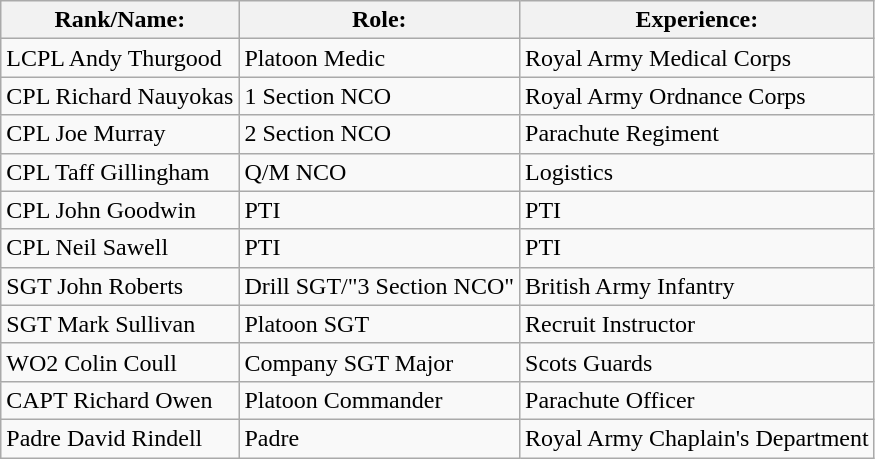<table class="wikitable">
<tr>
<th>Rank/Name:</th>
<th>Role:</th>
<th>Experience:</th>
</tr>
<tr>
<td>LCPL Andy Thurgood</td>
<td>Platoon Medic</td>
<td>Royal Army Medical Corps</td>
</tr>
<tr>
<td>CPL Richard Nauyokas</td>
<td>1 Section NCO</td>
<td>Royal Army Ordnance Corps</td>
</tr>
<tr>
<td>CPL Joe Murray</td>
<td>2 Section NCO</td>
<td>Parachute Regiment</td>
</tr>
<tr>
<td>CPL Taff Gillingham</td>
<td>Q/M NCO</td>
<td>Logistics</td>
</tr>
<tr>
<td>CPL John Goodwin</td>
<td>PTI</td>
<td>PTI</td>
</tr>
<tr>
<td>CPL Neil Sawell</td>
<td>PTI</td>
<td>PTI</td>
</tr>
<tr>
<td>SGT John Roberts</td>
<td>Drill SGT/"3 Section NCO"</td>
<td>British Army Infantry</td>
</tr>
<tr>
<td>SGT Mark Sullivan</td>
<td>Platoon SGT</td>
<td>Recruit Instructor</td>
</tr>
<tr>
<td>WO2 Colin Coull</td>
<td>Company SGT Major</td>
<td>Scots Guards</td>
</tr>
<tr>
<td>CAPT Richard Owen</td>
<td>Platoon Commander</td>
<td>Parachute Officer</td>
</tr>
<tr>
<td>Padre David Rindell</td>
<td>Padre</td>
<td>Royal Army Chaplain's Department</td>
</tr>
</table>
